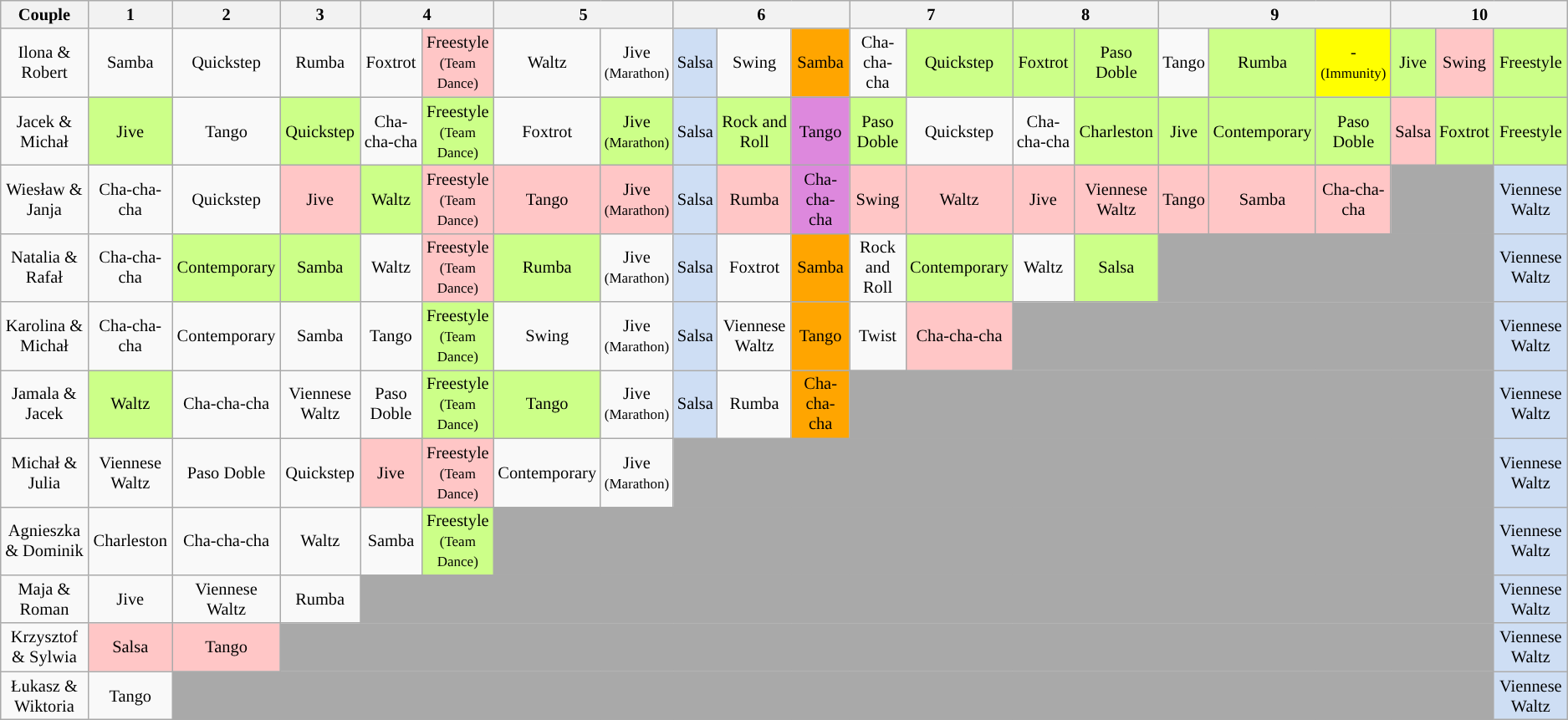<table class="wikitable" style="text-align:center; font-size:85%; line-height:16px">
<tr>
<th>Couple</th>
<th>1</th>
<th>2</th>
<th>3</th>
<th colspan="2">4</th>
<th colspan="2">5</th>
<th colspan="3">6</th>
<th colspan="2">7</th>
<th colspan="2">8</th>
<th colspan="3">9</th>
<th colspan="3">10</th>
</tr>
<tr>
<td>Ilona & Robert</td>
<td>Samba</td>
<td>Quickstep</td>
<td>Rumba</td>
<td>Foxtrot</td>
<td style="background:#ffc6c6;">Freestyle<br><small>(Team Dance)</small></td>
<td>Waltz</td>
<td>Jive<br><small>(Marathon)</small></td>
<td style="background:#CEDEF4;">Salsa</td>
<td>Swing</td>
<td style="background:orange;">Samba</td>
<td>Cha-cha-cha</td>
<td style="background:#ccff88;">Quickstep</td>
<td style="background:#ccff88;">Foxtrot</td>
<td style="background:#ccff88;">Paso Doble</td>
<td>Tango</td>
<td style="background:#ccff88;">Rumba</td>
<td style="background:yellow;">-<br><small>(Immunity)</small></td>
<td style="background:#ccff88;">Jive</td>
<td style="background:#ffc6c6;">Swing</td>
<td style="background:#ccff88;">Freestyle</td>
</tr>
<tr>
<td>Jacek & Michał</td>
<td style="background:#ccff88;">Jive</td>
<td>Tango</td>
<td style="background:#ccff88;">Quickstep</td>
<td>Cha-cha-cha</td>
<td style="background:#ccff88;">Freestyle<br><small>(Team Dance)</small></td>
<td>Foxtrot</td>
<td style="background:#ccff88;">Jive<br><small>(Marathon)</small></td>
<td style="background:#CEDEF4;">Salsa</td>
<td style="background:#ccff88;">Rock and Roll</td>
<td style="background:#dd88dd;">Tango</td>
<td style="background:#ccff88;">Paso Doble</td>
<td>Quickstep</td>
<td>Cha-cha-cha</td>
<td style="background:#ccff88;">Charleston</td>
<td style="background:#ccff88;">Jive</td>
<td style="background:#ccff88;">Contemporary</td>
<td style="background:#ccff88;">Paso Doble</td>
<td style="background:#ffc6c6;">Salsa</td>
<td style="background:#ccff88;">Foxtrot</td>
<td style="background:#ccff88;">Freestyle</td>
</tr>
<tr>
<td>Wiesław & Janja</td>
<td>Cha-cha-cha</td>
<td>Quickstep</td>
<td style="background:#ffc6c6;">Jive</td>
<td style="background:#ccff88;">Waltz</td>
<td style="background:#ffc6c6;">Freestyle<br><small>(Team Dance)</small></td>
<td style="background:#ffc6c6;">Tango</td>
<td style="background:#ffc6c6;">Jive<br><small>(Marathon)</small></td>
<td style="background:#CEDEF4;">Salsa</td>
<td style="background:#ffc6c6;">Rumba</td>
<td style="background:#dd88dd;">Cha-cha-cha</td>
<td style="background:#ffc6c6;">Swing</td>
<td style="background:#ffc6c6;">Waltz</td>
<td style="background:#ffc6c6;">Jive</td>
<td style="background:#ffc6c6;">Viennese Waltz</td>
<td style="background:#ffc6c6;">Tango</td>
<td style="background:#ffc6c6;">Samba</td>
<td style="background:#ffc6c6;">Cha-cha-cha</td>
<td style="background:darkgrey;" colspan="2"></td>
<td style="background:#CEDEF4">Viennese Waltz</td>
</tr>
<tr>
<td>Natalia & Rafał</td>
<td>Cha-cha-cha</td>
<td style="background:#ccff88;">Contemporary</td>
<td style="background:#ccff88;">Samba</td>
<td>Waltz</td>
<td style="background:#ffc6c6;">Freestyle<br><small>(Team Dance)</small></td>
<td style="background:#ccff88;">Rumba</td>
<td>Jive<br><small>(Marathon)</small></td>
<td style="background:#CEDEF4;">Salsa</td>
<td>Foxtrot</td>
<td style="background:orange;">Samba</td>
<td>Rock and Roll</td>
<td style="background:#ccff88;">Contemporary</td>
<td>Waltz</td>
<td style="background:#ccff88;">Salsa</td>
<td style="background:darkgrey;" colspan="5"></td>
<td style="background:#CEDEF4">Viennese Waltz</td>
</tr>
<tr>
<td>Karolina & Michał</td>
<td>Cha-cha-cha</td>
<td>Contemporary</td>
<td>Samba</td>
<td>Tango</td>
<td style="background:#ccff88;">Freestyle<br><small>(Team Dance)</small></td>
<td>Swing</td>
<td>Jive<br><small>(Marathon)</small></td>
<td style="background:#CEDEF4;">Salsa</td>
<td>Viennese Waltz</td>
<td style="background:orange;">Tango</td>
<td>Twist</td>
<td style="background:#ffc6c6;">Cha-cha-cha</td>
<td style="background:darkgrey;" colspan="7"></td>
<td style="background:#CEDEF4">Viennese Waltz</td>
</tr>
<tr>
<td>Jamala & Jacek</td>
<td style="background:#ccff88;">Waltz</td>
<td>Cha-cha-cha</td>
<td>Viennese Waltz</td>
<td>Paso Doble</td>
<td style="background:#ccff88;">Freestyle<br><small>(Team Dance)</small></td>
<td style="background:#ccff88;">Tango</td>
<td>Jive<br><small>(Marathon)</small></td>
<td style="background:#CEDEF4;">Salsa</td>
<td>Rumba</td>
<td style="background:orange;">Cha-cha-cha</td>
<td style="background:darkgrey;" colspan="9"></td>
<td style="background:#CEDEF4">Viennese Waltz</td>
</tr>
<tr>
<td>Michał & Julia</td>
<td>Viennese Waltz</td>
<td>Paso Doble</td>
<td>Quickstep</td>
<td style="background:#ffc6c6;">Jive</td>
<td style="background:#ffc6c6;">Freestyle<br><small>(Team Dance)</small></td>
<td>Contemporary</td>
<td>Jive<br><small>(Marathon)</small></td>
<td style="background:darkgrey;" colspan="12"></td>
<td style="background:#CEDEF4">Viennese Waltz</td>
</tr>
<tr>
<td>Agnieszka & Dominik</td>
<td>Charleston</td>
<td>Cha-cha-cha</td>
<td>Waltz</td>
<td>Samba</td>
<td style="background:#ccff88;">Freestyle<br><small>(Team Dance)</small></td>
<td style="background:darkgrey;" colspan="14"></td>
<td style="background:#CEDEF4">Viennese Waltz</td>
</tr>
<tr>
<td>Maja & Roman</td>
<td>Jive</td>
<td>Viennese Waltz</td>
<td>Rumba</td>
<td style="background:darkgrey;" colspan="16"></td>
<td style="background:#CEDEF4">Viennese Waltz</td>
</tr>
<tr>
<td>Krzysztof & Sylwia</td>
<td style="background:#ffc6c6;">Salsa</td>
<td style="background:#ffc6c6;">Tango</td>
<td style="background:darkgrey;" colspan="17"></td>
<td style="background:#CEDEF4">Viennese Waltz</td>
</tr>
<tr>
<td>Łukasz & Wiktoria</td>
<td>Tango</td>
<td style="background:darkgrey;" colspan="18"></td>
<td style="background:#CEDEF4">Viennese Waltz</td>
</tr>
</table>
